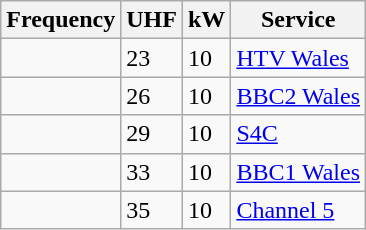<table class="wikitable sortable">
<tr>
<th>Frequency</th>
<th>UHF</th>
<th>kW</th>
<th>Service</th>
</tr>
<tr>
<td></td>
<td>23</td>
<td>10</td>
<td><a href='#'>HTV Wales</a></td>
</tr>
<tr>
<td></td>
<td>26</td>
<td>10</td>
<td><a href='#'>BBC2 Wales</a></td>
</tr>
<tr>
<td></td>
<td>29</td>
<td>10</td>
<td><a href='#'>S4C</a></td>
</tr>
<tr>
<td></td>
<td>33</td>
<td>10</td>
<td><a href='#'>BBC1 Wales</a></td>
</tr>
<tr>
<td></td>
<td>35</td>
<td>10</td>
<td><a href='#'>Channel 5</a></td>
</tr>
</table>
